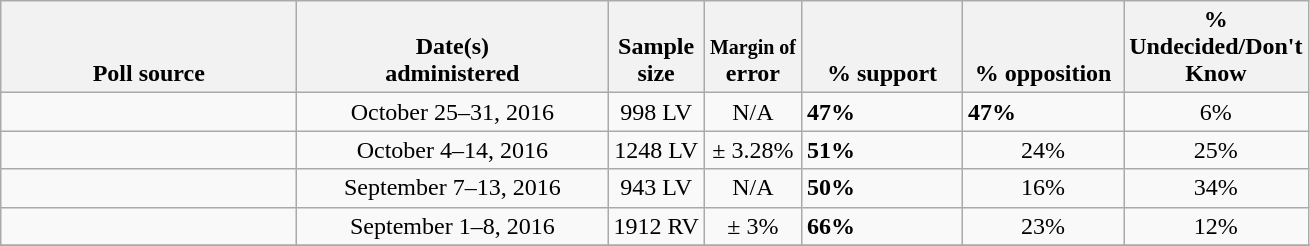<table class="wikitable">
<tr valign= bottom>
<th style="width:190px;">Poll source</th>
<th style="width:200px;">Date(s)<br>administered</th>
<th class=small>Sample<br>size</th>
<th><small>Margin of</small><br>error</th>
<th style="width:100px;">% support</th>
<th style="width:100px;">% opposition</th>
<th style="width:40px;">% Undecided/Don't Know</th>
</tr>
<tr>
<td></td>
<td align = center>October 25–31, 2016</td>
<td align = center>998 LV</td>
<td align = center>N/A</td>
<td><strong>47%</strong></td>
<td><strong>47%</strong></td>
<td align = center>6%</td>
</tr>
<tr>
<td></td>
<td align = center>October 4–14, 2016</td>
<td align = center>1248 LV</td>
<td align = center>± 3.28%</td>
<td><strong>51%</strong></td>
<td align = center>24%</td>
<td align = center>25%</td>
</tr>
<tr>
<td></td>
<td align = center>September 7–13, 2016</td>
<td align = center>943 LV</td>
<td align = center>N/A</td>
<td><strong>50%</strong></td>
<td align = center>16%</td>
<td align = center>34%</td>
</tr>
<tr>
<td></td>
<td align = center>September 1–8, 2016</td>
<td align = center>1912 RV</td>
<td align = center>± 3%</td>
<td><strong>66%</strong></td>
<td align = center>23%</td>
<td align = center>12%</td>
</tr>
<tr>
</tr>
</table>
